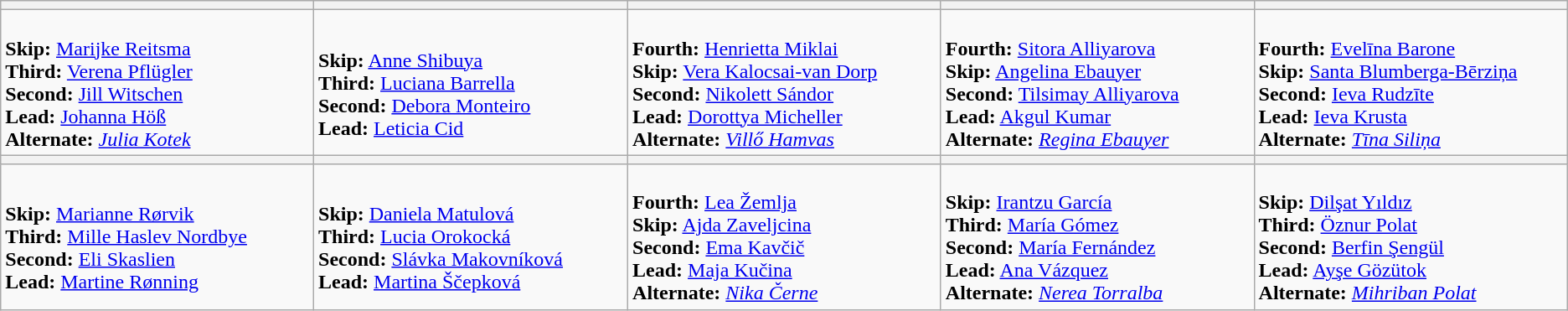<table class=wikitable>
<tr>
<th width=250></th>
<th width=250></th>
<th width=250></th>
<th width=250></th>
<th width=250></th>
</tr>
<tr>
<td><br><strong>Skip:</strong> <a href='#'>Marijke Reitsma</a><br>
<strong>Third:</strong> <a href='#'>Verena Pflügler</a><br>
<strong>Second:</strong> <a href='#'>Jill Witschen</a><br>
<strong>Lead:</strong> <a href='#'>Johanna Höß</a><br>
<strong>Alternate:</strong> <em><a href='#'>Julia Kotek</a></em></td>
<td><br><strong>Skip:</strong> <a href='#'>Anne Shibuya</a><br>
<strong>Third:</strong> <a href='#'>Luciana Barrella</a><br>
<strong>Second:</strong> <a href='#'>Debora Monteiro</a><br>
<strong>Lead:</strong> <a href='#'>Leticia Cid</a></td>
<td><br><strong>Fourth:</strong> <a href='#'>Henrietta Miklai</a><br>
<strong>Skip:</strong>  <a href='#'>Vera Kalocsai-van Dorp</a><br>
<strong>Second:</strong> <a href='#'>Nikolett Sándor</a><br>
<strong>Lead:</strong> <a href='#'>Dorottya Micheller</a><br>
<strong>Alternate:</strong> <em><a href='#'>Villő Hamvas</a></em></td>
<td><br><strong>Fourth:</strong> <a href='#'>Sitora Alliyarova</a><br>
<strong>Skip:</strong> <a href='#'>Angelina Ebauyer</a><br>
<strong>Second:</strong> <a href='#'>Tilsimay Alliyarova</a><br>
<strong>Lead:</strong> <a href='#'>Akgul Kumar</a><br>
<strong>Alternate:</strong> <em><a href='#'>Regina Ebauyer</a></em></td>
<td><br><strong>Fourth:</strong> <a href='#'>Evelīna Barone</a><br>
<strong>Skip:</strong> <a href='#'>Santa Blumberga-Bērziņa</a><br>
<strong>Second:</strong> <a href='#'>Ieva Rudzīte</a><br>
<strong>Lead:</strong> <a href='#'>Ieva Krusta</a><br>
<strong>Alternate:</strong> <em><a href='#'>Tīna Siliņa</a></em></td>
</tr>
<tr>
<th width=250></th>
<th width=250></th>
<th width=250></th>
<th width=250></th>
<th width=250></th>
</tr>
<tr>
<td><br><strong>Skip:</strong> <a href='#'>Marianne Rørvik</a><br>
<strong>Third:</strong> <a href='#'>Mille Haslev Nordbye</a><br>
<strong>Second:</strong> <a href='#'>Eli Skaslien</a><br>
<strong>Lead:</strong> <a href='#'>Martine Rønning</a></td>
<td><br><strong>Skip:</strong> <a href='#'>Daniela Matulová</a><br>
<strong>Third:</strong> <a href='#'>Lucia Orokocká</a><br>
<strong>Second:</strong> <a href='#'>Slávka Makovníková</a><br>
<strong>Lead:</strong> <a href='#'>Martina Ščepková</a></td>
<td><br><strong>Fourth:</strong> <a href='#'>Lea Žemlja</a><br>
<strong>Skip:</strong> <a href='#'>Ajda Zaveljcina</a><br>
<strong>Second:</strong> <a href='#'>Ema Kavčič</a><br>
<strong>Lead:</strong> <a href='#'>Maja Kučina</a><br>
<strong>Alternate:</strong> <em><a href='#'>Nika Černe</a></em></td>
<td><br><strong>Skip:</strong> <a href='#'>Irantzu García</a><br>
<strong>Third:</strong> <a href='#'>María Gómez</a><br>
<strong>Second:</strong> <a href='#'>María Fernández</a><br>
<strong>Lead:</strong> <a href='#'>Ana Vázquez</a><br>
<strong>Alternate:</strong> <em><a href='#'>Nerea Torralba</a></em></td>
<td><br><strong>Skip:</strong> <a href='#'>Dilşat Yıldız</a><br>
<strong>Third:</strong> <a href='#'>Öznur Polat</a><br>
<strong>Second:</strong> <a href='#'>Berfin Şengül</a><br>
<strong>Lead:</strong> <a href='#'>Ayşe Gözütok</a><br>
<strong>Alternate:</strong> <em><a href='#'>Mihriban Polat</a></em></td>
</tr>
</table>
